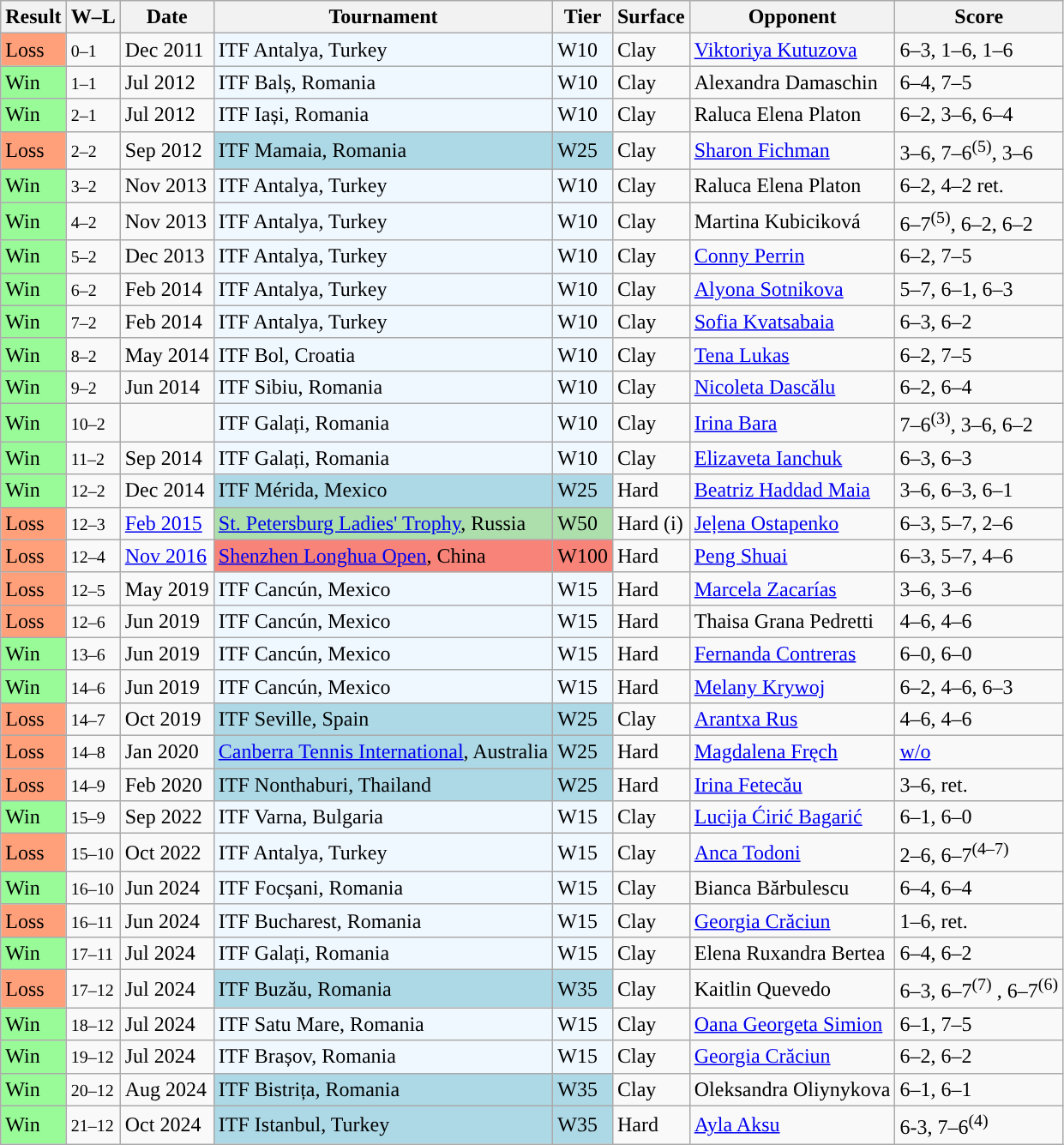<table class="sortable wikitable">
<tr>
<th>Result</th>
<th class="unsortable">W–L</th>
<th>Date</th>
<th>Tournament</th>
<th>Tier</th>
<th>Surface</th>
<th>Opponent</th>
<th class="unsortable">Score</th>
</tr>
<tr>
<td style="background:#ffa07a;">Loss</td>
<td><small>0–1</small></td>
<td>Dec 2011</td>
<td style="background:#f0f8ff;">ITF Antalya, Turkey</td>
<td style="background:#f0f8ff;">W10</td>
<td>Clay</td>
<td> <a href='#'>Viktoriya Kutuzova</a></td>
<td>6–3, 1–6, 1–6</td>
</tr>
<tr>
<td style="background:#98fb98;">Win</td>
<td><small>1–1</small></td>
<td>Jul 2012</td>
<td style="background:#f0f8ff;">ITF Balș, Romania</td>
<td style="background:#f0f8ff;">W10</td>
<td>Clay</td>
<td> Alexandra Damaschin</td>
<td>6–4, 7–5</td>
</tr>
<tr>
<td style="background:#98fb98;">Win</td>
<td><small>2–1</small></td>
<td>Jul 2012</td>
<td style="background:#f0f8ff;">ITF Iași, Romania</td>
<td style="background:#f0f8ff;">W10</td>
<td>Clay</td>
<td> Raluca Elena Platon</td>
<td>6–2, 3–6, 6–4</td>
</tr>
<tr>
<td style="background:#ffa07a;">Loss</td>
<td><small>2–2</small></td>
<td>Sep 2012</td>
<td style="background:lightblue;">ITF Mamaia, Romania</td>
<td style="background:lightblue;">W25</td>
<td>Clay</td>
<td> <a href='#'>Sharon Fichman</a></td>
<td>3–6, 7–6<sup>(5)</sup>, 3–6</td>
</tr>
<tr>
<td style="background:#98fb98;">Win</td>
<td><small>3–2</small></td>
<td>Nov 2013</td>
<td style="background:#f0f8ff;">ITF Antalya, Turkey</td>
<td style="background:#f0f8ff;">W10</td>
<td>Clay</td>
<td> Raluca Elena Platon</td>
<td>6–2, 4–2 ret.</td>
</tr>
<tr>
<td style="background:#98fb98;">Win</td>
<td><small>4–2</small></td>
<td>Nov 2013</td>
<td style="background:#f0f8ff;">ITF Antalya, Turkey</td>
<td style="background:#f0f8ff;">W10</td>
<td>Clay</td>
<td> Martina Kubiciková</td>
<td>6–7<sup>(5)</sup>, 6–2, 6–2</td>
</tr>
<tr>
<td style="background:#98fb98;">Win</td>
<td><small>5–2</small></td>
<td>Dec 2013</td>
<td style="background:#f0f8ff;">ITF Antalya, Turkey</td>
<td style="background:#f0f8ff;">W10</td>
<td>Clay</td>
<td> <a href='#'>Conny Perrin</a></td>
<td>6–2, 7–5</td>
</tr>
<tr>
<td style="background:#98fb98;">Win</td>
<td><small>6–2</small></td>
<td>Feb 2014</td>
<td style="background:#f0f8ff;">ITF Antalya, Turkey</td>
<td style="background:#f0f8ff;">W10</td>
<td>Clay</td>
<td> <a href='#'>Alyona Sotnikova</a></td>
<td>5–7, 6–1, 6–3</td>
</tr>
<tr>
<td style="background:#98fb98;">Win</td>
<td><small>7–2</small></td>
<td>Feb 2014</td>
<td style="background:#f0f8ff;">ITF Antalya, Turkey</td>
<td style="background:#f0f8ff;">W10</td>
<td>Clay</td>
<td> <a href='#'>Sofia Kvatsabaia</a></td>
<td>6–3, 6–2</td>
</tr>
<tr>
<td style="background:#98fb98;">Win</td>
<td><small>8–2</small></td>
<td>May 2014</td>
<td style="background:#f0f8ff;">ITF Bol, Croatia</td>
<td style="background:#f0f8ff;">W10</td>
<td>Clay</td>
<td> <a href='#'>Tena Lukas</a></td>
<td>6–2, 7–5</td>
</tr>
<tr>
<td style="background:#98fb98;">Win</td>
<td><small>9–2</small></td>
<td>Jun 2014</td>
<td style="background:#f0f8ff;">ITF Sibiu, Romania</td>
<td style="background:#f0f8ff;">W10</td>
<td>Clay</td>
<td> <a href='#'>Nicoleta Dascălu</a></td>
<td>6–2, 6–4</td>
</tr>
<tr>
<td style="background:#98fb98;">Win</td>
<td><small>10–2</small></td>
<td></td>
<td style="background:#f0f8ff;">ITF Galați, Romania</td>
<td style="background:#f0f8ff;">W10</td>
<td>Clay</td>
<td> <a href='#'>Irina Bara</a></td>
<td>7–6<sup>(3)</sup>, 3–6, 6–2</td>
</tr>
<tr>
<td style="background:#98fb98;">Win</td>
<td><small>11–2</small></td>
<td>Sep 2014</td>
<td style="background:#f0f8ff;">ITF Galați, Romania</td>
<td style="background:#f0f8ff;">W10</td>
<td>Clay</td>
<td> <a href='#'>Elizaveta Ianchuk</a></td>
<td>6–3, 6–3</td>
</tr>
<tr>
<td style="background:#98fb98;">Win</td>
<td><small>12–2</small></td>
<td>Dec 2014</td>
<td style="background:lightblue;">ITF Mérida, Mexico</td>
<td style="background:lightblue;">W25</td>
<td>Hard</td>
<td> <a href='#'>Beatriz Haddad Maia</a></td>
<td>3–6, 6–3, 6–1</td>
</tr>
<tr>
<td style="background:#ffa07a;">Loss</td>
<td><small>12–3</small></td>
<td><a href='#'>Feb 2015</a></td>
<td style="background:#addfad;"><a href='#'>St. Petersburg Ladies' Trophy</a>, Russia</td>
<td style="background:#addfad;">W50</td>
<td>Hard (i)</td>
<td> <a href='#'>Jeļena Ostapenko</a></td>
<td>6–3, 5–7, 2–6</td>
</tr>
<tr>
<td style="background:#ffa07a;">Loss</td>
<td><small>12–4</small></td>
<td><a href='#'>Nov 2016</a></td>
<td style="background:#F88379"><a href='#'>Shenzhen Longhua Open</a>, China</td>
<td style="background:#F88379">W100</td>
<td>Hard</td>
<td> <a href='#'>Peng Shuai</a></td>
<td>6–3, 5–7, 4–6</td>
</tr>
<tr>
<td style="background:#ffa07a;">Loss</td>
<td><small>12–5</small></td>
<td>May 2019</td>
<td style="background:#f0f8ff;">ITF Cancún, Mexico</td>
<td style="background:#f0f8ff;">W15</td>
<td>Hard</td>
<td> <a href='#'>Marcela Zacarías</a></td>
<td>3–6, 3–6</td>
</tr>
<tr>
<td style="background:#ffa07a;">Loss</td>
<td><small>12–6</small></td>
<td>Jun 2019</td>
<td style="background:#f0f8ff;">ITF Cancún, Mexico</td>
<td style="background:#f0f8ff;">W15</td>
<td>Hard</td>
<td> Thaisa Grana Pedretti</td>
<td>4–6, 4–6</td>
</tr>
<tr>
<td style="background:#98fb98;">Win</td>
<td><small>13–6</small></td>
<td>Jun 2019</td>
<td style="background:#f0f8ff;">ITF Cancún, Mexico</td>
<td style="background:#f0f8ff;">W15</td>
<td>Hard</td>
<td> <a href='#'>Fernanda Contreras</a></td>
<td>6–0, 6–0</td>
</tr>
<tr>
<td style="background:#98fb98;">Win</td>
<td><small>14–6</small></td>
<td>Jun 2019</td>
<td style="background:#f0f8ff;">ITF Cancún, Mexico</td>
<td style="background:#f0f8ff;">W15</td>
<td>Hard</td>
<td> <a href='#'>Melany Krywoj</a></td>
<td>6–2, 4–6, 6–3</td>
</tr>
<tr>
<td style="background:#ffa07a;">Loss</td>
<td><small>14–7</small></td>
<td>Oct 2019</td>
<td style="background:lightblue;">ITF Seville, Spain</td>
<td style="background:lightblue;">W25</td>
<td>Clay</td>
<td> <a href='#'>Arantxa Rus</a></td>
<td>4–6, 4–6</td>
</tr>
<tr>
<td style="background:#ffa07a;">Loss</td>
<td><small>14–8</small></td>
<td>Jan 2020</td>
<td style="background:lightblue;"><a href='#'>Canberra Tennis International</a>, Australia</td>
<td style="background:lightblue;">W25</td>
<td>Hard</td>
<td> <a href='#'>Magdalena Fręch</a></td>
<td><a href='#'>w/o</a></td>
</tr>
<tr>
<td style="background:#ffa07a;">Loss</td>
<td><small>14–9</small></td>
<td>Feb 2020</td>
<td style="background:lightblue;">ITF Nonthaburi, Thailand</td>
<td style="background:lightblue;">W25</td>
<td>Hard</td>
<td> <a href='#'>Irina Fetecău</a></td>
<td>3–6, ret.</td>
</tr>
<tr>
<td style="background:#98fb98;">Win</td>
<td><small>15–9</small></td>
<td>Sep 2022</td>
<td style="background:#f0f8ff;">ITF Varna, Bulgaria</td>
<td style="background:#f0f8ff;">W15</td>
<td>Clay</td>
<td> <a href='#'>Lucija Ćirić Bagarić</a></td>
<td>6–1, 6–0</td>
</tr>
<tr>
<td style="background:#ffa07a;">Loss</td>
<td><small>15–10</small></td>
<td>Oct 2022</td>
<td style="background:#f0f8ff;">ITF Antalya, Turkey</td>
<td style="background:#f0f8ff;">W15</td>
<td>Clay</td>
<td> <a href='#'>Anca Todoni</a></td>
<td>2–6, 6–7<sup>(4–7)</sup></td>
</tr>
<tr>
<td style="background:#98fb98;">Win</td>
<td><small>16–10</small></td>
<td>Jun 2024</td>
<td style="background:#f0f8ff;">ITF Focșani, Romania</td>
<td style="background:#f0f8ff;">W15</td>
<td>Clay</td>
<td> Bianca Bărbulescu</td>
<td>6–4, 6–4</td>
</tr>
<tr>
<td style="background:#ffa07a;">Loss</td>
<td><small>16–11</small></td>
<td>Jun 2024</td>
<td style="background:#f0f8ff;">ITF Bucharest, Romania</td>
<td style="background:#f0f8ff;">W15</td>
<td>Clay</td>
<td> <a href='#'>Georgia Crăciun</a></td>
<td>1–6, ret.</td>
</tr>
<tr>
<td style="background:#98fb98;">Win</td>
<td><small>17–11</small></td>
<td>Jul 2024</td>
<td style="background:#f0f8ff;">ITF Galați, Romania</td>
<td style="background:#f0f8ff;">W15</td>
<td>Clay</td>
<td> Elena Ruxandra Bertea</td>
<td>6–4, 6–2</td>
</tr>
<tr>
<td style="background:#ffa07a;">Loss</td>
<td><small>17–12</small></td>
<td>Jul 2024</td>
<td style="background:lightblue;">ITF Buzău, Romania</td>
<td style="background:lightblue;">W35</td>
<td>Clay</td>
<td> Kaitlin Quevedo</td>
<td>6–3, 6–7<sup>(7)</sup> , 6–7<sup>(6)</sup></td>
</tr>
<tr>
<td style="background:#98fb98;">Win</td>
<td><small>18–12</small></td>
<td>Jul 2024</td>
<td style="background:#f0f8ff;">ITF Satu Mare, Romania</td>
<td style="background:#f0f8ff;">W15</td>
<td>Clay</td>
<td> <a href='#'>Oana Georgeta Simion</a></td>
<td>6–1, 7–5</td>
</tr>
<tr>
<td style="background:#98fb98;">Win</td>
<td><small>19–12</small></td>
<td>Jul 2024</td>
<td style="background:#f0f8ff;">ITF Brașov, Romania</td>
<td style="background:#f0f8ff;">W15</td>
<td>Clay</td>
<td> <a href='#'>Georgia Crăciun</a></td>
<td>6–2, 6–2</td>
</tr>
<tr>
<td style="background:#98fb98;">Win</td>
<td><small>20–12</small></td>
<td>Aug 2024</td>
<td style="background:lightblue;">ITF Bistrița, Romania</td>
<td style="background:lightblue;">W35</td>
<td>Clay</td>
<td> Oleksandra Oliynykova</td>
<td>6–1, 6–1</td>
</tr>
<tr>
<td style="background:#98fb98;">Win</td>
<td><small>21–12</small></td>
<td>Oct 2024</td>
<td style="background:lightblue;">ITF Istanbul, Turkey</td>
<td style="background:lightblue;">W35</td>
<td>Hard</td>
<td> <a href='#'>Ayla Aksu</a></td>
<td>6-3, 7–6<sup>(4)</sup></td>
</tr>
</table>
